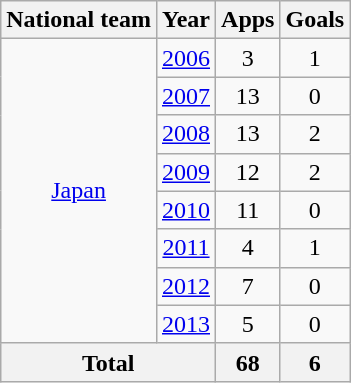<table class="wikitable" style="text-align:center">
<tr>
<th>National team</th>
<th>Year</th>
<th>Apps</th>
<th>Goals</th>
</tr>
<tr>
<td rowspan="8"><a href='#'>Japan</a></td>
<td><a href='#'>2006</a></td>
<td>3</td>
<td>1</td>
</tr>
<tr>
<td><a href='#'>2007</a></td>
<td>13</td>
<td>0</td>
</tr>
<tr>
<td><a href='#'>2008</a></td>
<td>13</td>
<td>2</td>
</tr>
<tr>
<td><a href='#'>2009</a></td>
<td>12</td>
<td>2</td>
</tr>
<tr>
<td><a href='#'>2010</a></td>
<td>11</td>
<td>0</td>
</tr>
<tr>
<td><a href='#'>2011</a></td>
<td>4</td>
<td>1</td>
</tr>
<tr>
<td><a href='#'>2012</a></td>
<td>7</td>
<td>0</td>
</tr>
<tr>
<td><a href='#'>2013</a></td>
<td>5</td>
<td>0</td>
</tr>
<tr>
<th colspan="2">Total</th>
<th>68</th>
<th>6</th>
</tr>
</table>
